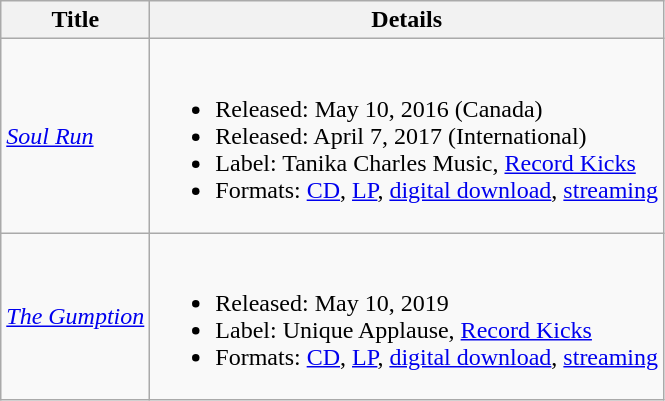<table class="wikitable">
<tr>
<th>Title</th>
<th>Details</th>
</tr>
<tr>
<td><em><a href='#'>Soul Run</a></em></td>
<td><br><ul><li>Released: May 10, 2016 (Canada)</li><li>Released: April 7, 2017 (International)</li><li>Label: Tanika Charles Music, <a href='#'>Record Kicks</a></li><li>Formats: <a href='#'>CD</a>, <a href='#'>LP</a>, <a href='#'>digital download</a>, <a href='#'>streaming</a></li></ul></td>
</tr>
<tr>
<td><em><a href='#'>The Gumption</a></em></td>
<td><br><ul><li>Released: May 10, 2019</li><li>Label: Unique Applause, <a href='#'>Record Kicks</a></li><li>Formats: <a href='#'>CD</a>, <a href='#'>LP</a>, <a href='#'>digital download</a>, <a href='#'>streaming</a></li></ul></td>
</tr>
</table>
